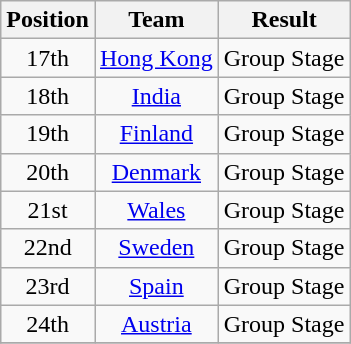<table class="wikitable" style="text-align: center;">
<tr>
<th>Position</th>
<th>Team</th>
<th>Result</th>
</tr>
<tr>
<td>17th</td>
<td> <a href='#'>Hong Kong</a></td>
<td>Group Stage</td>
</tr>
<tr>
<td>18th</td>
<td> <a href='#'>India</a></td>
<td>Group Stage</td>
</tr>
<tr>
<td>19th</td>
<td> <a href='#'>Finland</a></td>
<td>Group Stage</td>
</tr>
<tr>
<td>20th</td>
<td> <a href='#'>Denmark</a></td>
<td>Group Stage</td>
</tr>
<tr>
<td>21st</td>
<td> <a href='#'>Wales</a></td>
<td>Group Stage</td>
</tr>
<tr>
<td>22nd</td>
<td> <a href='#'>Sweden</a></td>
<td>Group Stage</td>
</tr>
<tr>
<td>23rd</td>
<td> <a href='#'>Spain</a></td>
<td>Group Stage</td>
</tr>
<tr>
<td>24th</td>
<td> <a href='#'>Austria</a></td>
<td>Group Stage</td>
</tr>
<tr>
</tr>
</table>
